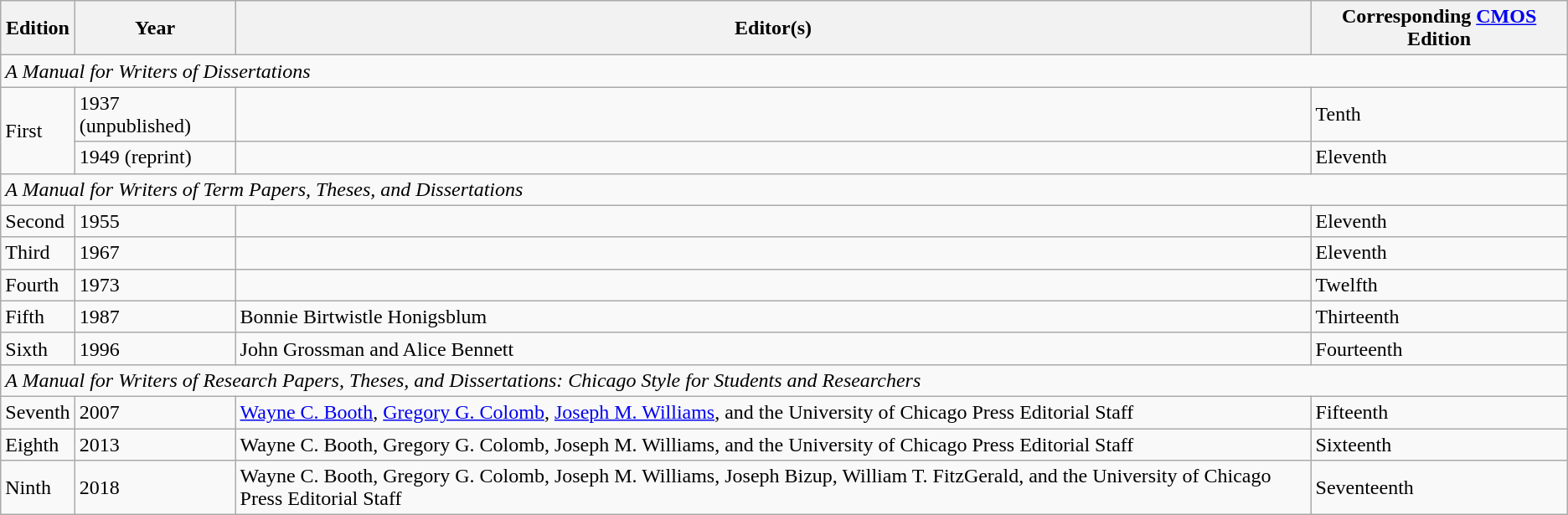<table class="wikitable">
<tr>
<th>Edition</th>
<th>Year</th>
<th>Editor(s)</th>
<th>Corresponding <a href='#'>CMOS</a> Edition</th>
</tr>
<tr>
<td colspan="4"><em>A Manual for Writers of Dissertations</em></td>
</tr>
<tr>
<td rowspan="2">First</td>
<td>1937 (unpublished)</td>
<td></td>
<td>Tenth</td>
</tr>
<tr>
<td>1949 (reprint)</td>
<td></td>
<td>Eleventh</td>
</tr>
<tr>
<td colspan="4"><em>A Manual for Writers of Term Papers, Theses, and Dissertations</em></td>
</tr>
<tr>
<td>Second</td>
<td>1955</td>
<td></td>
<td>Eleventh</td>
</tr>
<tr>
<td>Third</td>
<td>1967</td>
<td></td>
<td>Eleventh</td>
</tr>
<tr>
<td>Fourth</td>
<td>1973</td>
<td></td>
<td>Twelfth</td>
</tr>
<tr>
<td>Fifth</td>
<td>1987</td>
<td>Bonnie Birtwistle Honigsblum</td>
<td>Thirteenth</td>
</tr>
<tr>
<td>Sixth</td>
<td>1996</td>
<td>John Grossman and Alice Bennett</td>
<td>Fourteenth</td>
</tr>
<tr>
<td colspan="4"><em>A Manual for Writers of Research Papers, Theses, and Dissertations: Chicago Style for Students and Researchers</em></td>
</tr>
<tr>
<td>Seventh</td>
<td>2007</td>
<td><a href='#'>Wayne C. Booth</a>, <a href='#'>Gregory G. Colomb</a>, <a href='#'>Joseph M. Williams</a>, and the University of Chicago Press Editorial Staff</td>
<td>Fifteenth</td>
</tr>
<tr>
<td>Eighth</td>
<td>2013</td>
<td>Wayne C. Booth, Gregory G. Colomb, Joseph M. Williams, and the University of Chicago Press Editorial Staff</td>
<td>Sixteenth</td>
</tr>
<tr>
<td>Ninth</td>
<td>2018</td>
<td>Wayne C. Booth, Gregory G. Colomb, Joseph M. Williams, Joseph Bizup, William T. FitzGerald, and the University of Chicago Press Editorial Staff</td>
<td>Seventeenth</td>
</tr>
</table>
